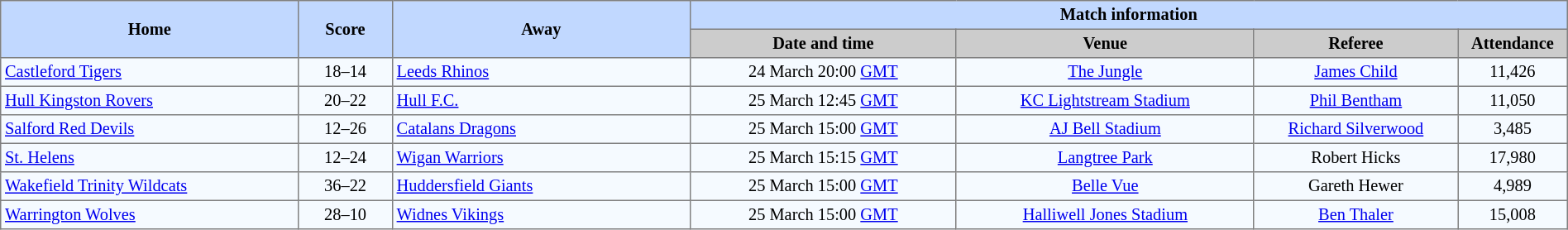<table border=1 style="border-collapse:collapse; font-size:85%; text-align:center;" cellpadding=3 cellspacing=0 width=100%>
<tr bgcolor=#C1D8FF>
<th rowspan=2 width=19%>Home</th>
<th rowspan=2 width=6%>Score</th>
<th rowspan=2 width=19%>Away</th>
<th colspan=6>Match information</th>
</tr>
<tr bgcolor=#CCCCCC>
<th width=17%>Date and time</th>
<th width=19%>Venue</th>
<th width=13%>Referee</th>
<th width=7%>Attendance</th>
</tr>
<tr bgcolor=#F5FAFF>
<td align=left> <a href='#'>Castleford Tigers</a></td>
<td>18–14</td>
<td align=left> <a href='#'>Leeds Rhinos</a></td>
<td>24 March 20:00 <a href='#'>GMT</a></td>
<td><a href='#'>The Jungle</a></td>
<td><a href='#'>James Child</a></td>
<td>11,426</td>
</tr>
<tr bgcolor=#F5FAFF>
<td align=left> <a href='#'>Hull Kingston Rovers</a></td>
<td>20–22</td>
<td align=left> <a href='#'>Hull F.C.</a></td>
<td>25 March 12:45 <a href='#'>GMT</a></td>
<td><a href='#'>KC Lightstream Stadium</a></td>
<td><a href='#'>Phil Bentham</a></td>
<td>11,050</td>
</tr>
<tr bgcolor=#F5FAFF>
<td align=left> <a href='#'>Salford Red Devils</a></td>
<td>12–26</td>
<td align=left> <a href='#'>Catalans Dragons</a></td>
<td>25 March 15:00 <a href='#'>GMT</a></td>
<td><a href='#'>AJ Bell Stadium</a></td>
<td><a href='#'>Richard Silverwood</a></td>
<td>3,485</td>
</tr>
<tr bgcolor=#F5FAFF>
<td align=left> <a href='#'>St. Helens</a></td>
<td>12–24</td>
<td align=left> <a href='#'>Wigan Warriors</a></td>
<td>25 March 15:15 <a href='#'>GMT</a></td>
<td><a href='#'>Langtree Park</a></td>
<td>Robert Hicks</td>
<td>17,980</td>
</tr>
<tr bgcolor=#F5FAFF>
<td align=left> <a href='#'>Wakefield Trinity Wildcats</a></td>
<td>36–22</td>
<td align=left> <a href='#'>Huddersfield Giants</a></td>
<td>25 March 15:00 <a href='#'>GMT</a></td>
<td><a href='#'>Belle Vue</a></td>
<td>Gareth Hewer</td>
<td>4,989</td>
</tr>
<tr bgcolor=#F5FAFF>
<td align=left> <a href='#'>Warrington Wolves</a></td>
<td>28–10</td>
<td align=left> <a href='#'>Widnes Vikings</a></td>
<td>25 March 15:00 <a href='#'>GMT</a></td>
<td><a href='#'>Halliwell Jones Stadium</a></td>
<td><a href='#'>Ben Thaler</a></td>
<td>15,008</td>
</tr>
</table>
